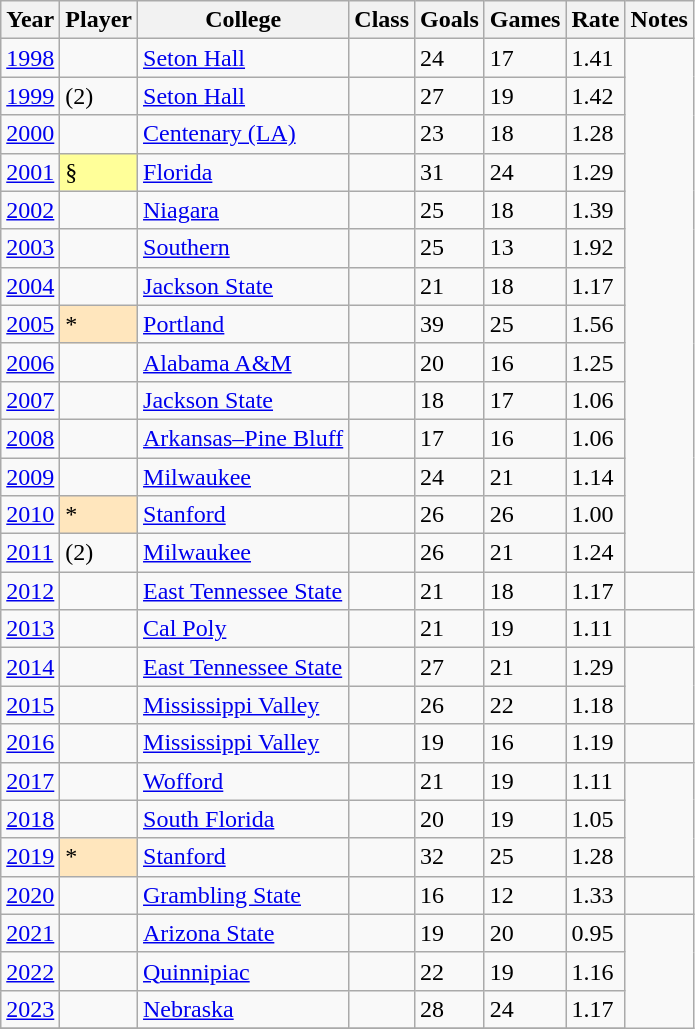<table class="wikitable plainrowheaders sortable defaultcenter col2left col3left">
<tr>
<th>Year</th>
<th>Player</th>
<th>College</th>
<th>Class</th>
<th>Goals</th>
<th>Games</th>
<th>Rate</th>
<th class="unsortable">Notes</th>
</tr>
<tr>
<td><a href='#'>1998</a></td>
<td></td>
<td><a href='#'>Seton Hall</a></td>
<td></td>
<td>24</td>
<td>17</td>
<td>1.41</td>
</tr>
<tr>
<td><a href='#'>1999</a></td>
<td> (2)</td>
<td><a href='#'>Seton Hall</a></td>
<td></td>
<td>27</td>
<td>19</td>
<td>1.42</td>
</tr>
<tr>
<td><a href='#'>2000</a></td>
<td></td>
<td><a href='#'>Centenary (LA)</a></td>
<td></td>
<td>23</td>
<td>18</td>
<td>1.28</td>
</tr>
<tr>
<td><a href='#'>2001</a></td>
<td style="background-color:#FFFF99"> §</td>
<td><a href='#'>Florida</a></td>
<td></td>
<td>31</td>
<td>24</td>
<td>1.29</td>
</tr>
<tr>
<td><a href='#'>2002</a></td>
<td></td>
<td><a href='#'>Niagara</a></td>
<td></td>
<td>25</td>
<td>18</td>
<td>1.39</td>
</tr>
<tr>
<td><a href='#'>2003</a></td>
<td></td>
<td><a href='#'>Southern</a></td>
<td></td>
<td>25</td>
<td>13</td>
<td>1.92</td>
</tr>
<tr>
<td><a href='#'>2004</a></td>
<td></td>
<td><a href='#'>Jackson State</a></td>
<td></td>
<td>21</td>
<td>18</td>
<td>1.17</td>
</tr>
<tr>
<td><a href='#'>2005</a></td>
<td style="background-color:#FFE6BD"> *</td>
<td><a href='#'>Portland</a></td>
<td></td>
<td>39</td>
<td>25</td>
<td>1.56</td>
</tr>
<tr>
<td><a href='#'>2006</a></td>
<td></td>
<td><a href='#'>Alabama A&M</a></td>
<td></td>
<td>20</td>
<td>16</td>
<td>1.25</td>
</tr>
<tr>
<td><a href='#'>2007</a></td>
<td></td>
<td><a href='#'>Jackson State</a></td>
<td></td>
<td>18</td>
<td>17</td>
<td>1.06</td>
</tr>
<tr>
<td><a href='#'>2008</a></td>
<td></td>
<td><a href='#'>Arkansas–Pine Bluff</a></td>
<td></td>
<td>17</td>
<td>16</td>
<td>1.06</td>
</tr>
<tr>
<td><a href='#'>2009</a></td>
<td></td>
<td><a href='#'>Milwaukee</a></td>
<td></td>
<td>24</td>
<td>21</td>
<td>1.14</td>
</tr>
<tr>
<td><a href='#'>2010</a></td>
<td style="background-color:#FFE6BD"> *</td>
<td><a href='#'>Stanford</a></td>
<td></td>
<td>26</td>
<td>26</td>
<td>1.00</td>
</tr>
<tr>
<td><a href='#'>2011</a></td>
<td> (2)</td>
<td><a href='#'>Milwaukee</a></td>
<td></td>
<td>26</td>
<td>21</td>
<td>1.24</td>
</tr>
<tr>
<td><a href='#'>2012</a></td>
<td></td>
<td><a href='#'>East Tennessee State</a></td>
<td></td>
<td>21</td>
<td>18</td>
<td>1.17</td>
<td></td>
</tr>
<tr>
<td><a href='#'>2013</a></td>
<td></td>
<td><a href='#'>Cal Poly</a></td>
<td></td>
<td>21</td>
<td>19</td>
<td>1.11</td>
<td></td>
</tr>
<tr>
<td><a href='#'>2014</a></td>
<td></td>
<td><a href='#'>East Tennessee State</a></td>
<td></td>
<td>27</td>
<td>21</td>
<td>1.29</td>
</tr>
<tr>
<td><a href='#'>2015</a></td>
<td></td>
<td><a href='#'>Mississippi Valley</a></td>
<td></td>
<td>26</td>
<td>22</td>
<td>1.18</td>
</tr>
<tr>
<td><a href='#'>2016</a></td>
<td></td>
<td><a href='#'>Mississippi Valley</a></td>
<td></td>
<td>19</td>
<td>16</td>
<td>1.19</td>
<td></td>
</tr>
<tr>
<td><a href='#'>2017</a></td>
<td></td>
<td><a href='#'>Wofford</a></td>
<td></td>
<td>21</td>
<td>19</td>
<td>1.11</td>
</tr>
<tr>
<td><a href='#'>2018</a></td>
<td></td>
<td><a href='#'>South Florida</a></td>
<td></td>
<td>20</td>
<td>19</td>
<td>1.05</td>
</tr>
<tr>
<td><a href='#'>2019</a></td>
<td style="background-color:#FFE6BD"> *</td>
<td><a href='#'>Stanford</a></td>
<td></td>
<td>32</td>
<td>25</td>
<td>1.28</td>
</tr>
<tr>
<td><a href='#'>2020</a></td>
<td></td>
<td><a href='#'>Grambling State</a></td>
<td></td>
<td>16</td>
<td>12</td>
<td>1.33</td>
<td></td>
</tr>
<tr>
<td><a href='#'>2021</a></td>
<td></td>
<td><a href='#'>Arizona State</a></td>
<td></td>
<td>19</td>
<td>20</td>
<td>0.95</td>
</tr>
<tr>
<td><a href='#'>2022</a></td>
<td></td>
<td><a href='#'>Quinnipiac</a></td>
<td></td>
<td>22</td>
<td>19</td>
<td>1.16</td>
</tr>
<tr>
<td><a href='#'>2023</a></td>
<td></td>
<td><a href='#'>Nebraska</a></td>
<td></td>
<td>28</td>
<td>24</td>
<td>1.17</td>
</tr>
<tr>
</tr>
</table>
